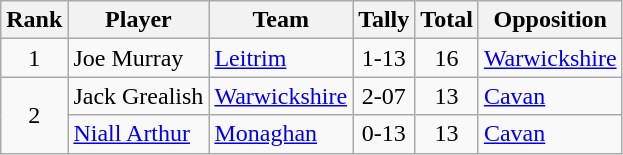<table class="wikitable">
<tr>
<th>Rank</th>
<th>Player</th>
<th>Team</th>
<th>Tally</th>
<th>Total</th>
<th>Opposition</th>
</tr>
<tr>
<td rowspan="1" style="text-align:center;">1</td>
<td>Joe Murray</td>
<td><a href='#'>Leitrim</a></td>
<td align=center>1-13</td>
<td align=center>16</td>
<td><a href='#'>Warwickshire</a></td>
</tr>
<tr>
<td rowspan="2" style="text-align:center;">2</td>
<td>Jack Grealish</td>
<td><a href='#'>Warwickshire</a></td>
<td align=center>2-07</td>
<td align=center>13</td>
<td><a href='#'>Cavan</a></td>
</tr>
<tr>
<td><a href='#'>Niall Arthur</a></td>
<td><a href='#'>Monaghan</a></td>
<td align=center>0-13</td>
<td align=center>13</td>
<td><a href='#'>Cavan</a></td>
</tr>
</table>
